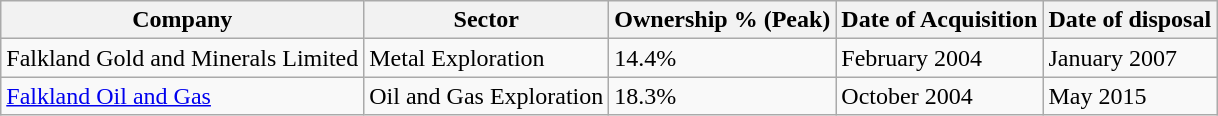<table class="wikitable sortable">
<tr>
<th>Company</th>
<th>Sector</th>
<th>Ownership % (Peak)</th>
<th>Date of Acquisition</th>
<th>Date of disposal</th>
</tr>
<tr>
<td>Falkland Gold and Minerals Limited</td>
<td>Metal Exploration</td>
<td>14.4%</td>
<td>February 2004</td>
<td>January 2007</td>
</tr>
<tr>
<td><a href='#'>Falkland Oil and Gas</a></td>
<td>Oil and Gas Exploration</td>
<td>18.3%</td>
<td>October 2004</td>
<td>May 2015</td>
</tr>
</table>
